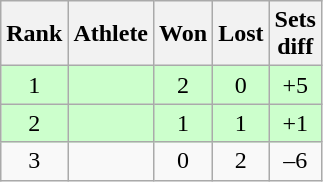<table class="wikitable">
<tr>
<th>Rank</th>
<th>Athlete</th>
<th>Won</th>
<th>Lost</th>
<th>Sets<br>diff</th>
</tr>
<tr bgcolor="#ccffcc">
<td align="center">1</td>
<td><strong></strong></td>
<td align="center">2</td>
<td align="center">0</td>
<td align="center">+5</td>
</tr>
<tr bgcolor="#ccffcc">
<td align="center">2</td>
<td><strong></strong></td>
<td align="center">1</td>
<td align="center">1</td>
<td align="center">+1</td>
</tr>
<tr>
<td align="center">3</td>
<td></td>
<td align="center">0</td>
<td align="center">2</td>
<td align="center">–6</td>
</tr>
</table>
